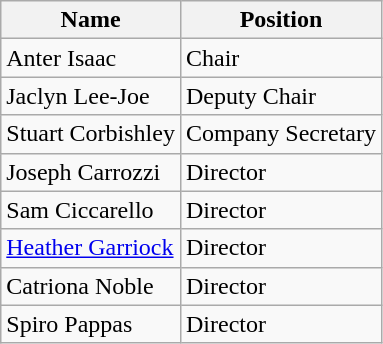<table class="wikitable">
<tr>
<th>Name</th>
<th>Position</th>
</tr>
<tr>
<td>Anter Isaac</td>
<td>Chair</td>
</tr>
<tr>
<td>Jaclyn Lee-Joe</td>
<td>Deputy Chair</td>
</tr>
<tr>
<td>Stuart Corbishley</td>
<td>Company Secretary</td>
</tr>
<tr>
<td>Joseph Carrozzi</td>
<td>Director</td>
</tr>
<tr>
<td>Sam Ciccarello</td>
<td>Director</td>
</tr>
<tr>
<td><a href='#'>Heather Garriock</a></td>
<td>Director</td>
</tr>
<tr>
<td>Catriona Noble</td>
<td>Director</td>
</tr>
<tr>
<td>Spiro Pappas</td>
<td>Director</td>
</tr>
</table>
